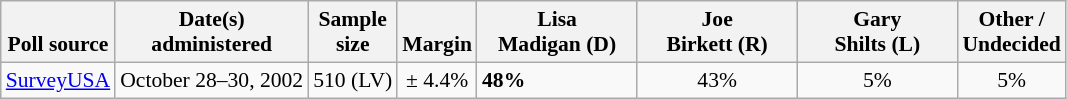<table class="wikitable" style="font-size:90%">
<tr valign=bottom>
<th>Poll source</th>
<th>Date(s)<br>administered</th>
<th>Sample<br>size</th>
<th>Margin<br></th>
<th style="width:100px;">Lisa<br>Madigan (D)</th>
<th style="width:100px;">Joe<br>Birkett (R)</th>
<th style="width:100px;">Gary<br>Shilts (L)</th>
<th>Other /<br>Undecided</th>
</tr>
<tr>
<td><a href='#'>SurveyUSA</a></td>
<td align=center>October 28–30, 2002</td>
<td align=center>510 (LV)</td>
<td align=center>± 4.4%</td>
<td><strong>48%</strong></td>
<td align=center>43%</td>
<td align=center>5%</td>
<td align=center>5%</td>
</tr>
</table>
